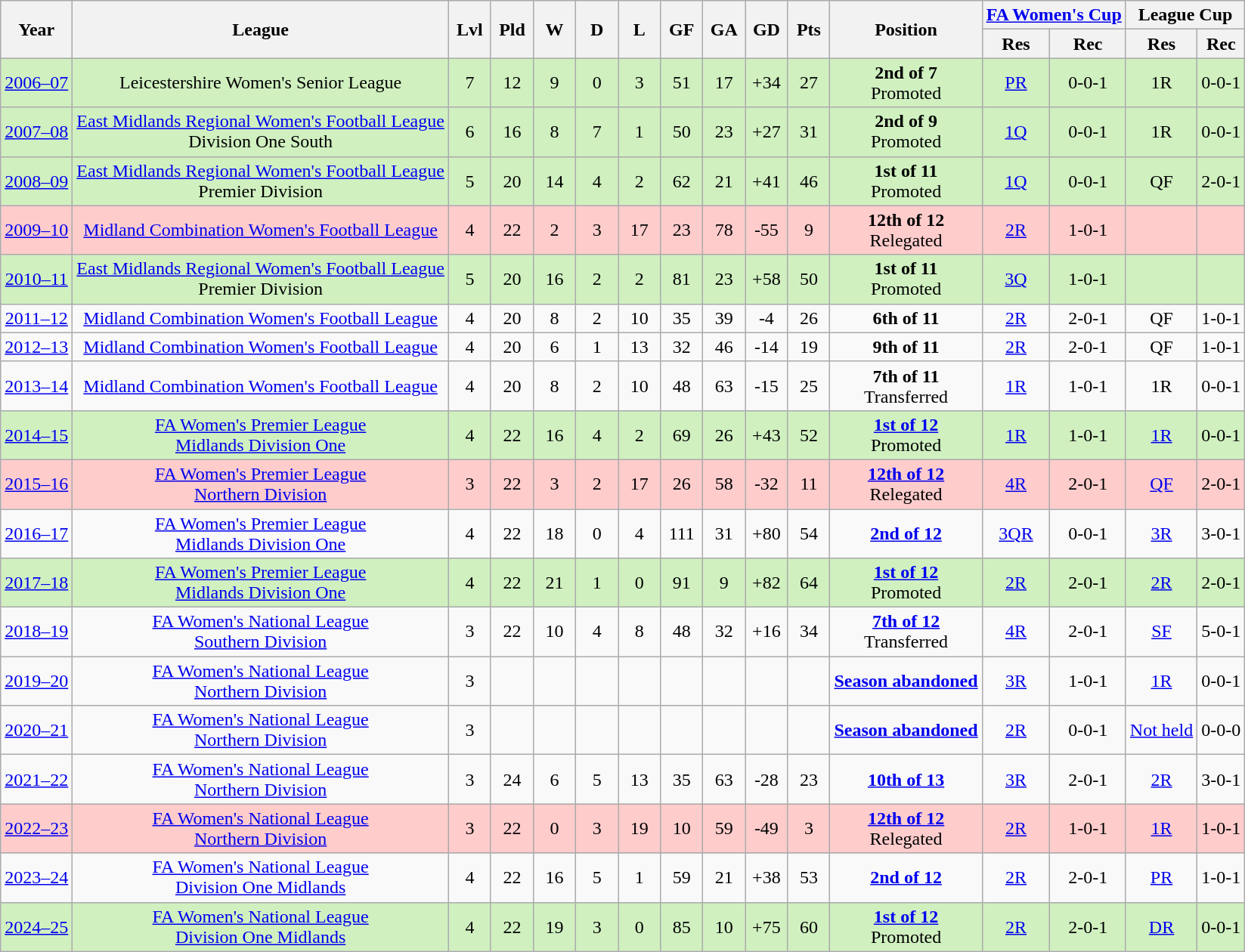<table class="wikitable">
<tr>
<th rowspan=2>Year</th>
<th rowspan=2>League</th>
<th rowspan=2 width=30>Lvl</th>
<th rowspan=2 width=30>Pld</th>
<th rowspan=2 width=30>W</th>
<th rowspan=2 width=30>D</th>
<th rowspan=2 width=30>L</th>
<th rowspan=2 width=30>GF</th>
<th rowspan=2 width=30>GA</th>
<th rowspan=2 width=30>GD</th>
<th rowspan=2 width=30>Pts</th>
<th rowspan=2>Position</th>
<th colspan=2><a href='#'>FA Women's Cup</a></th>
<th colspan=2>League Cup</th>
</tr>
<tr>
<th>Res</th>
<th>Rec</th>
<th>Res</th>
<th>Rec</th>
</tr>
<tr bgcolor="D0F0C0" align="center">
<td><a href='#'>2006–07</a></td>
<td>Leicestershire Women's Senior League</td>
<td>7</td>
<td>12</td>
<td>9</td>
<td>0</td>
<td>3</td>
<td>51</td>
<td>17</td>
<td>+34</td>
<td>27</td>
<td><strong>2nd of 7</strong><br>Promoted</td>
<td><a href='#'>PR</a></td>
<td>0-0-1</td>
<td>1R</td>
<td>0-0-1</td>
</tr>
<tr bgcolor="D0F0C0" align="center">
<td><a href='#'>2007–08</a></td>
<td><a href='#'>East Midlands Regional Women's Football League</a><br>Division One South</td>
<td>6</td>
<td>16</td>
<td>8</td>
<td>7</td>
<td>1</td>
<td>50</td>
<td>23</td>
<td>+27</td>
<td>31</td>
<td><strong>2nd of 9</strong><br>Promoted</td>
<td><a href='#'>1Q</a></td>
<td>0-0-1</td>
<td>1R</td>
<td>0-0-1</td>
</tr>
<tr bgcolor="D0F0C0" align="center">
<td><a href='#'>2008–09</a></td>
<td><a href='#'>East Midlands Regional Women's Football League</a><br>Premier Division</td>
<td>5</td>
<td>20</td>
<td>14</td>
<td>4</td>
<td>2</td>
<td>62</td>
<td>21</td>
<td>+41</td>
<td>46</td>
<td><strong>1st of 11</strong><br>Promoted</td>
<td><a href='#'>1Q</a></td>
<td>0-0-1</td>
<td>QF</td>
<td>2-0-1</td>
</tr>
<tr bgcolor="FFCCCC" align="center">
<td><a href='#'>2009–10</a></td>
<td><a href='#'>Midland Combination Women's Football League</a></td>
<td>4</td>
<td>22</td>
<td>2</td>
<td>3</td>
<td>17</td>
<td>23</td>
<td>78</td>
<td>-55</td>
<td>9</td>
<td><strong>12th of 12</strong><br>Relegated</td>
<td><a href='#'>2R</a></td>
<td>1-0-1</td>
<td></td>
<td></td>
</tr>
<tr bgcolor="D0F0C0" align="center">
<td><a href='#'>2010–11</a></td>
<td><a href='#'>East Midlands Regional Women's Football League</a><br>Premier Division</td>
<td>5</td>
<td>20</td>
<td>16</td>
<td>2</td>
<td>2</td>
<td>81</td>
<td>23</td>
<td>+58</td>
<td>50</td>
<td><strong>1st of 11</strong><br>Promoted</td>
<td><a href='#'>3Q</a></td>
<td>1-0-1</td>
<td></td>
<td></td>
</tr>
<tr align="center">
<td><a href='#'>2011–12</a></td>
<td><a href='#'>Midland Combination Women's Football League</a></td>
<td>4</td>
<td>20</td>
<td>8</td>
<td>2</td>
<td>10</td>
<td>35</td>
<td>39</td>
<td>-4</td>
<td>26</td>
<td><strong>6th of 11</strong></td>
<td><a href='#'>2R</a></td>
<td>2-0-1</td>
<td>QF</td>
<td>1-0-1</td>
</tr>
<tr align="center">
<td><a href='#'>2012–13</a></td>
<td><a href='#'>Midland Combination Women's Football League</a></td>
<td>4</td>
<td>20</td>
<td>6</td>
<td>1</td>
<td>13</td>
<td>32</td>
<td>46</td>
<td>-14</td>
<td>19</td>
<td><strong>9th of 11</strong></td>
<td><a href='#'>2R</a></td>
<td>2-0-1</td>
<td>QF</td>
<td>1-0-1</td>
</tr>
<tr align="center">
<td><a href='#'>2013–14</a></td>
<td><a href='#'>Midland Combination Women's Football League</a></td>
<td>4</td>
<td>20</td>
<td>8</td>
<td>2</td>
<td>10</td>
<td>48</td>
<td>63</td>
<td>-15</td>
<td>25</td>
<td><strong>7th of 11</strong><br>Transferred</td>
<td><a href='#'>1R</a></td>
<td>1-0-1</td>
<td>1R</td>
<td>0-0-1</td>
</tr>
<tr bgcolor="D0F0C0" align="center">
<td><a href='#'>2014–15</a></td>
<td><a href='#'>FA Women's Premier League<br>Midlands Division One</a></td>
<td>4</td>
<td>22</td>
<td>16</td>
<td>4</td>
<td>2</td>
<td>69</td>
<td>26</td>
<td>+43</td>
<td>52</td>
<td><strong><a href='#'>1st of 12</a></strong><br>Promoted</td>
<td><a href='#'>1R</a></td>
<td>1-0-1</td>
<td><a href='#'>1R</a></td>
<td>0-0-1</td>
</tr>
<tr bgcolor="#FFCCCC" align="center">
<td><a href='#'>2015–16</a></td>
<td><a href='#'>FA Women's Premier League<br>Northern Division</a></td>
<td>3</td>
<td>22</td>
<td>3</td>
<td>2</td>
<td>17</td>
<td>26</td>
<td>58</td>
<td>-32</td>
<td>11</td>
<td><strong><a href='#'>12th of 12</a></strong><br>Relegated</td>
<td><a href='#'>4R</a></td>
<td>2-0-1</td>
<td><a href='#'>QF</a></td>
<td>2-0-1</td>
</tr>
<tr align="center">
<td><a href='#'>2016–17</a></td>
<td><a href='#'>FA Women's Premier League<br>Midlands Division One</a></td>
<td>4</td>
<td>22</td>
<td>18</td>
<td>0</td>
<td>4</td>
<td>111</td>
<td>31</td>
<td>+80</td>
<td>54</td>
<td><strong><a href='#'>2nd of 12</a></strong></td>
<td><a href='#'>3QR</a></td>
<td>0-0-1</td>
<td><a href='#'>3R</a></td>
<td>3-0-1</td>
</tr>
<tr bgcolor="D0F0C0" align="center">
<td><a href='#'>2017–18</a></td>
<td><a href='#'>FA Women's Premier League<br>Midlands Division One</a></td>
<td>4</td>
<td>22</td>
<td>21</td>
<td>1</td>
<td>0</td>
<td>91</td>
<td>9</td>
<td>+82</td>
<td>64</td>
<td><strong><a href='#'>1st of 12</a></strong><br>Promoted</td>
<td><a href='#'>2R</a></td>
<td>2-0-1</td>
<td><a href='#'>2R</a></td>
<td>2-0-1</td>
</tr>
<tr align="center">
<td><a href='#'>2018–19</a></td>
<td><a href='#'>FA Women's National League<br>Southern Division</a></td>
<td>3</td>
<td>22</td>
<td>10</td>
<td>4</td>
<td>8</td>
<td>48</td>
<td>32</td>
<td>+16</td>
<td>34</td>
<td><strong><a href='#'>7th of 12</a></strong><br>Transferred</td>
<td><a href='#'>4R</a></td>
<td>2-0-1</td>
<td><a href='#'>SF</a></td>
<td>5-0-1</td>
</tr>
<tr align="center">
<td><a href='#'>2019–20</a></td>
<td><a href='#'>FA Women's National League<br>Northern Division</a></td>
<td>3</td>
<td></td>
<td></td>
<td></td>
<td></td>
<td></td>
<td></td>
<td></td>
<td></td>
<td><strong><a href='#'>Season abandoned</a></strong></td>
<td><a href='#'>3R</a></td>
<td>1-0-1</td>
<td><a href='#'>1R</a></td>
<td>0-0-1</td>
</tr>
<tr align="center">
<td><a href='#'>2020–21</a></td>
<td><a href='#'>FA Women's National League<br>Northern Division</a></td>
<td>3</td>
<td></td>
<td></td>
<td></td>
<td></td>
<td></td>
<td></td>
<td></td>
<td></td>
<td><strong><a href='#'>Season abandoned</a></strong></td>
<td><a href='#'>2R</a></td>
<td>0-0-1</td>
<td><a href='#'>Not held</a></td>
<td>0-0-0</td>
</tr>
<tr align="center">
<td><a href='#'>2021–22</a></td>
<td><a href='#'>FA Women's National League<br>Northern Division</a></td>
<td>3</td>
<td>24</td>
<td>6</td>
<td>5</td>
<td>13</td>
<td>35</td>
<td>63</td>
<td>-28</td>
<td>23</td>
<td><strong><a href='#'>10th of 13</a></strong></td>
<td><a href='#'>3R</a></td>
<td>2-0-1</td>
<td><a href='#'>2R</a></td>
<td>3-0-1</td>
</tr>
<tr bgcolor="#FFCCCC" align="center">
<td><a href='#'>2022–23</a></td>
<td><a href='#'>FA Women's National League<br>Northern Division</a></td>
<td>3</td>
<td>22</td>
<td>0</td>
<td>3</td>
<td>19</td>
<td>10</td>
<td>59</td>
<td>-49</td>
<td>3</td>
<td><strong><a href='#'>12th of 12</a></strong><br>Relegated</td>
<td><a href='#'>2R</a></td>
<td>1-0-1</td>
<td><a href='#'>1R</a></td>
<td>1-0-1</td>
</tr>
<tr align="center">
<td><a href='#'>2023–24</a></td>
<td><a href='#'>FA Women's National League<br>Division One Midlands</a></td>
<td>4</td>
<td>22</td>
<td>16</td>
<td>5</td>
<td>1</td>
<td>59</td>
<td>21</td>
<td>+38</td>
<td>53</td>
<td><strong><a href='#'>2nd of 12</a></strong></td>
<td><a href='#'>2R</a></td>
<td>2-0-1</td>
<td><a href='#'>PR</a></td>
<td>1-0-1</td>
</tr>
<tr bgcolor="D0F0C0" align="center">
<td><a href='#'>2024–25</a></td>
<td><a href='#'>FA Women's National League<br>Division One Midlands</a></td>
<td>4</td>
<td>22</td>
<td>19</td>
<td>3</td>
<td>0</td>
<td>85</td>
<td>10</td>
<td>+75</td>
<td>60</td>
<td><strong><a href='#'>1st of 12</a></strong><br>Promoted</td>
<td><a href='#'>2R</a></td>
<td>2-0-1</td>
<td><a href='#'>DR</a></td>
<td>0-0-1</td>
</tr>
</table>
